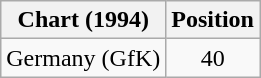<table class="wikitable sortable">
<tr>
<th>Chart (1994)</th>
<th>Position</th>
</tr>
<tr>
<td>Germany (GfK)</td>
<td align="center">40</td>
</tr>
</table>
